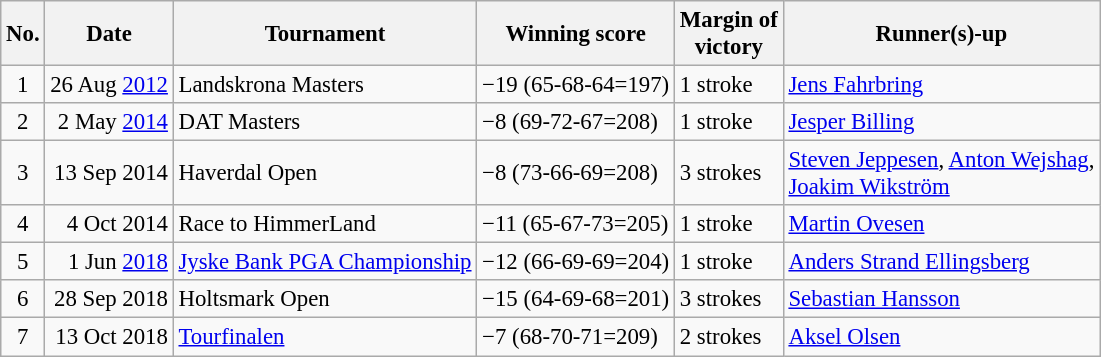<table class="wikitable" style="font-size:95%;">
<tr>
<th>No.</th>
<th>Date</th>
<th>Tournament</th>
<th>Winning score</th>
<th>Margin of<br>victory</th>
<th>Runner(s)-up</th>
</tr>
<tr>
<td align=center>1</td>
<td align=right>26 Aug <a href='#'>2012</a></td>
<td>Landskrona Masters</td>
<td>−19 (65-68-64=197)</td>
<td>1 stroke</td>
<td> <a href='#'>Jens Fahrbring</a></td>
</tr>
<tr>
<td align=center>2</td>
<td align=right>2 May <a href='#'>2014</a></td>
<td>DAT Masters</td>
<td>−8 (69-72-67=208)</td>
<td>1 stroke</td>
<td> <a href='#'>Jesper Billing</a></td>
</tr>
<tr>
<td align=center>3</td>
<td align=right>13 Sep 2014</td>
<td>Haverdal Open</td>
<td>−8 (73-66-69=208)</td>
<td>3 strokes</td>
<td> <a href='#'>Steven Jeppesen</a>,  <a href='#'>Anton Wejshag</a>,<br> <a href='#'>Joakim Wikström</a></td>
</tr>
<tr>
<td align=center>4</td>
<td align=right>4 Oct 2014</td>
<td>Race to HimmerLand</td>
<td>−11 (65-67-73=205)</td>
<td>1 stroke</td>
<td> <a href='#'>Martin Ovesen</a></td>
</tr>
<tr>
<td align=center>5</td>
<td align=right>1 Jun <a href='#'>2018</a></td>
<td><a href='#'>Jyske Bank PGA Championship</a></td>
<td>−12 (66-69-69=204)</td>
<td>1 stroke</td>
<td> <a href='#'>Anders Strand Ellingsberg</a></td>
</tr>
<tr>
<td align=center>6</td>
<td align=right>28 Sep 2018</td>
<td>Holtsmark Open</td>
<td>−15 (64-69-68=201)</td>
<td>3 strokes</td>
<td> <a href='#'>Sebastian Hansson</a></td>
</tr>
<tr>
<td align=center>7</td>
<td align=right>13 Oct 2018</td>
<td><a href='#'>Tourfinalen</a></td>
<td>−7 (68-70-71=209)</td>
<td>2 strokes</td>
<td> <a href='#'>Aksel Olsen</a></td>
</tr>
</table>
